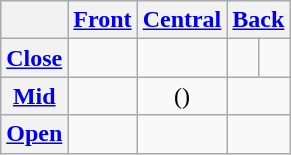<table class="wikitable" style="text-align:center">
<tr>
<th></th>
<th><a href='#'>Front</a></th>
<th><a href='#'>Central</a></th>
<th colspan="2"><a href='#'>Back</a></th>
</tr>
<tr align="center">
<th><a href='#'>Close</a></th>
<td></td>
<td></td>
<td></td>
<td></td>
</tr>
<tr>
<th><a href='#'>Mid</a></th>
<td></td>
<td>()</td>
<td colspan="2"></td>
</tr>
<tr align="center">
<th><a href='#'>Open</a></th>
<td></td>
<td></td>
<td colspan="2"></td>
</tr>
</table>
